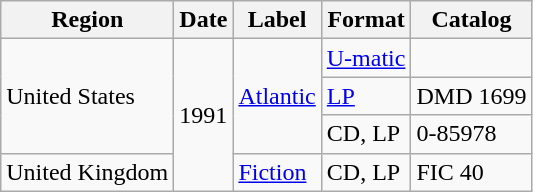<table class="wikitable">
<tr>
<th>Region</th>
<th>Date</th>
<th>Label</th>
<th>Format</th>
<th>Catalog</th>
</tr>
<tr>
<td rowspan="3">United States</td>
<td rowspan="4">1991</td>
<td rowspan="3"><a href='#'>Atlantic</a></td>
<td><a href='#'>U-matic</a></td>
<td></td>
</tr>
<tr>
<td><a href='#'>LP</a></td>
<td>DMD 1699</td>
</tr>
<tr>
<td>CD, LP</td>
<td>0-85978</td>
</tr>
<tr>
<td>United Kingdom</td>
<td><a href='#'>Fiction</a></td>
<td>CD, LP</td>
<td>FIC 40</td>
</tr>
</table>
